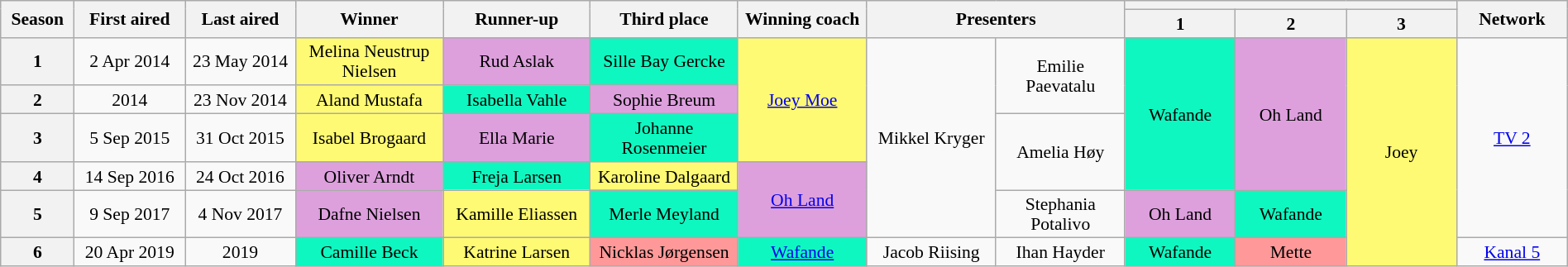<table class="wikitable" style="text-align:center; font-size:90%; line-height:16px; width:100%">
<tr>
<th rowspan="2" scope="col" width="04%">Season</th>
<th rowspan="2" scope="col" width="06%">First aired</th>
<th rowspan="2" scope="col" width="06%">Last aired</th>
<th rowspan="2" scope="col" width="08%">Winner</th>
<th rowspan="2" scope="col" width="08%">Runner-up</th>
<th rowspan="2" scope="col" width="08%">Third place</th>
<th rowspan="2" scope="col" width="07%">Winning coach</th>
<th rowspan="2" colspan="2" width="07%">Presenters</th>
<th colspan="3" scope="col" width="20%"></th>
<th rowspan="2" scope="col" width="06%">Network</th>
</tr>
<tr>
<th width="6%">1</th>
<th width="6%">2</th>
<th width="6%">3</th>
</tr>
<tr>
<th>1</th>
<td>2 Apr 2014</td>
<td>23 May 2014</td>
<td style="background:#fffa73">Melina Neustrup Nielsen</td>
<td style="background:#dda0dd">Rud Aslak</td>
<td style="background:#0ff7c0">Sille Bay Gercke</td>
<td style="background:#fffa73" rowspan="3"><a href='#'>Joey Moe</a></td>
<td rowspan="5" width="7%">Mikkel Kryger</td>
<td rowspan="2" width="7%">Emilie Paevatalu</td>
<td bgcolor="#0ff7c0" rowspan="4">Wafande</td>
<td bgcolor="#dda0dd" rowspan="4">Oh Land</td>
<td bgcolor="#fffa73" rowspan="6">Joey</td>
<td rowspan="5"><a href='#'>TV 2</a></td>
</tr>
<tr>
<th>2</th>
<td> 2014</td>
<td>23 Nov 2014</td>
<td style="background:#fffa73">Aland Mustafa</td>
<td style="background:#0ff7c0">Isabella Vahle</td>
<td style="background:#dda0dd">Sophie Breum</td>
</tr>
<tr>
<th>3</th>
<td>5 Sep 2015</td>
<td>31 Oct 2015</td>
<td style="background:#fffa73">Isabel Brogaard</td>
<td style="background:#dda0dd">Ella Marie</td>
<td style="background:#0ff7c0">Johanne Rosenmeier</td>
<td rowspan="2">Amelia Høy</td>
</tr>
<tr>
<th>4</th>
<td>14 Sep 2016</td>
<td>24 Oct 2016</td>
<td style="background:#dda0dd">Oliver Arndt</td>
<td style="background:#0ff7c0">Freja Larsen</td>
<td style="background:#fffa73">Karoline Dalgaard</td>
<td style="background:#dda0dd" rowspan="2"><a href='#'>Oh Land</a></td>
</tr>
<tr>
<th>5</th>
<td>9 Sep 2017</td>
<td>4 Nov 2017</td>
<td style="background:#dda0dd">Dafne Nielsen</td>
<td style="background:#fffa73">Kamille Eliassen</td>
<td style="background:#0ff7c0">Merle Meyland</td>
<td>Stephania Potalivo</td>
<td style="background:#dda0dd">Oh Land</td>
<td style="background:#0ff7c0">Wafande</td>
</tr>
<tr>
<th>6</th>
<td>20 Apr 2019</td>
<td> 2019</td>
<td style="background:#0ff7c0">Camille Beck</td>
<td style="background:#fffa73">Katrine Larsen</td>
<td style="background:#ff9999">Nicklas Jørgensen</td>
<td style="background:#0ff7c0"><a href='#'>Wafande</a></td>
<td rowspan="1">Jacob Riising</td>
<td rowspan="1">Ihan Hayder</td>
<td rowspan="1" style="background:#0ff7c0">Wafande</td>
<td rowspan="1" style="background:#ff9999">Mette</td>
<td><a href='#'>Kanal 5</a></td>
</tr>
</table>
